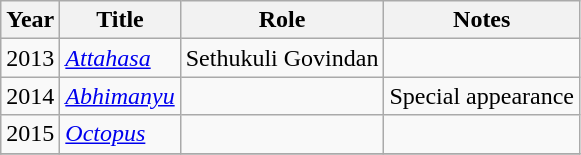<table class="wikitable">
<tr>
<th>Year</th>
<th>Title</th>
<th>Role</th>
<th>Notes</th>
</tr>
<tr>
<td>2013</td>
<td><em><a href='#'>Attahasa</a></em></td>
<td>Sethukuli Govindan</td>
<td></td>
</tr>
<tr>
<td>2014</td>
<td><em><a href='#'>Abhimanyu</a></em></td>
<td></td>
<td>Special appearance</td>
</tr>
<tr>
<td>2015</td>
<td><em><a href='#'>Octopus</a></em></td>
<td></td>
<td></td>
</tr>
<tr>
</tr>
</table>
